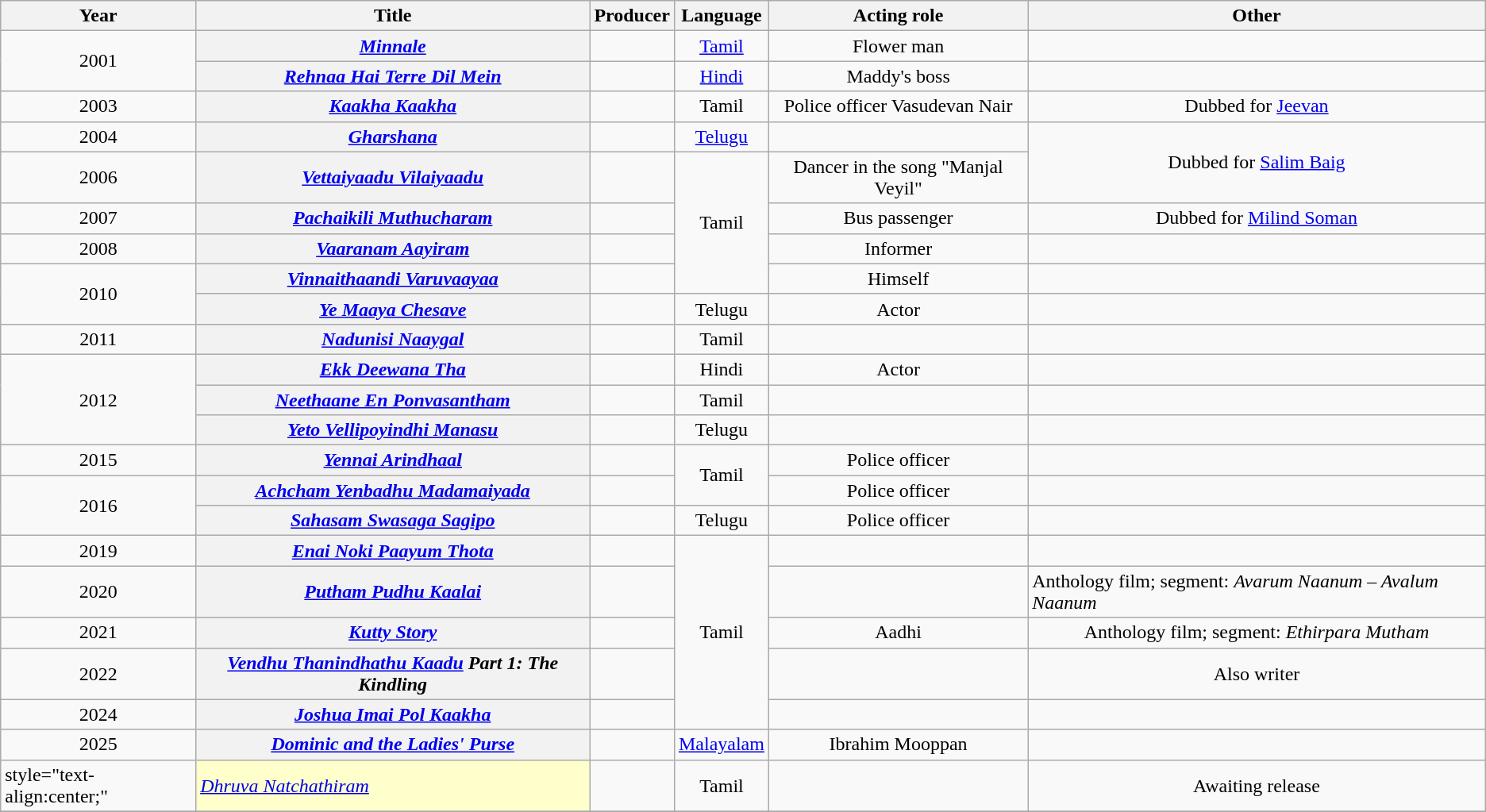<table class="wikitable plainrowheaders sortable">
<tr>
<th scope="col">Year</th>
<th scope="col">Title</th>
<th scope="col">Producer</th>
<th scope="col">Language</th>
<th scope="col">Acting role</th>
<th scope="col" class="unsortable">Other</th>
</tr>
<tr>
<td rowspan="2" style="text-align:center;">2001</td>
<th scope="row"><em><a href='#'>Minnale</a></em></th>
<td></td>
<td style="text-align:center;"><a href='#'>Tamil</a></td>
<td style="text-align:center;">Flower man</td>
<td></td>
</tr>
<tr>
<th scope="row"><em><a href='#'>Rehnaa Hai Terre Dil Mein</a></em></th>
<td></td>
<td style="text-align:center;"><a href='#'>Hindi</a></td>
<td style="text-align:center;">Maddy's boss</td>
<td></td>
</tr>
<tr>
<td style="text-align:center;">2003</td>
<th scope="row"><em><a href='#'>Kaakha Kaakha</a></em></th>
<td></td>
<td style="text-align:center;">Tamil</td>
<td style="text-align:center;">Police officer Vasudevan Nair</td>
<td style="text-align:center;">Dubbed for <a href='#'>Jeevan</a></td>
</tr>
<tr>
<td style="text-align:center;">2004</td>
<th scope="row"><em><a href='#'>Gharshana</a></em></th>
<td></td>
<td style="text-align:center;"><a href='#'>Telugu</a></td>
<td></td>
<td rowspan="2" style="text-align:center;">Dubbed for <a href='#'>Salim Baig</a></td>
</tr>
<tr>
<td style="text-align:center;">2006</td>
<th scope="row"><em><a href='#'>Vettaiyaadu Vilaiyaadu</a></em></th>
<td></td>
<td rowspan="4" style="text-align:center;">Tamil</td>
<td style="text-align:center;">Dancer in the song "Manjal Veyil"</td>
</tr>
<tr>
<td style="text-align:center;">2007</td>
<th scope="row"><em><a href='#'>Pachaikili Muthucharam</a></em></th>
<td></td>
<td style="text-align:center;">Bus passenger</td>
<td style="text-align:center;">Dubbed for <a href='#'>Milind Soman</a></td>
</tr>
<tr>
<td style="text-align:center;">2008</td>
<th scope="row"><em><a href='#'>Vaaranam Aayiram</a></em></th>
<td></td>
<td style="text-align:center;">Informer</td>
<td></td>
</tr>
<tr>
<td rowspan="2" style="text-align:center;">2010</td>
<th scope="row"><em><a href='#'>Vinnaithaandi Varuvaayaa</a></em></th>
<td></td>
<td style="text-align:center;">Himself</td>
<td style="text-align:center;"></td>
</tr>
<tr>
<th scope="row"><em><a href='#'>Ye Maaya Chesave</a></em></th>
<td></td>
<td style="text-align:center;">Telugu</td>
<td style="text-align:center;">Actor</td>
<td></td>
</tr>
<tr>
<td style="text-align:center;">2011</td>
<th scope="row"><em><a href='#'>Nadunisi Naaygal</a></em></th>
<td></td>
<td style="text-align:center;">Tamil</td>
<td></td>
<td></td>
</tr>
<tr>
<td rowspan="3" style="text-align:center;">2012</td>
<th scope="row"><em><a href='#'>Ekk Deewana Tha</a></em></th>
<td></td>
<td style="text-align:center;">Hindi</td>
<td style="text-align:center;">Actor</td>
<td></td>
</tr>
<tr>
<th scope="row"><em><a href='#'>Neethaane En Ponvasantham</a></em></th>
<td></td>
<td style="text-align:center;">Tamil</td>
<td></td>
<td></td>
</tr>
<tr>
<th scope="row"><em><a href='#'>Yeto Vellipoyindhi Manasu</a></em></th>
<td></td>
<td style="text-align:center;">Telugu</td>
<td></td>
<td></td>
</tr>
<tr>
<td style="text-align:center;">2015</td>
<th scope="row"><em><a href='#'>Yennai Arindhaal</a></em></th>
<td></td>
<td rowspan="2" style="text-align:center;">Tamil</td>
<td style="text-align:center;">Police officer</td>
<td></td>
</tr>
<tr>
<td rowspan="2" style="text-align:center;">2016</td>
<th scope="row"><em><a href='#'>Achcham Yenbadhu Madamaiyada</a></em></th>
<td></td>
<td style="text-align:center;">Police officer</td>
<td></td>
</tr>
<tr>
<th scope="row"><em><a href='#'>Sahasam Swasaga Sagipo</a></em></th>
<td></td>
<td style="text-align:center;">Telugu</td>
<td style="text-align:center;">Police officer</td>
<td></td>
</tr>
<tr>
<td style="text-align:center;">2019</td>
<th scope="row"><em><a href='#'>Enai Noki Paayum Thota</a></em></th>
<td></td>
<td rowspan="5" style="text-align:center;">Tamil</td>
<td></td>
<td></td>
</tr>
<tr>
<td style="text-align:center;">2020</td>
<th scope="row"><em><a href='#'>Putham Pudhu Kaalai</a></em></th>
<td></td>
<td></td>
<td>Anthology film; segment: <em>Avarum Naanum – Avalum Naanum</em></td>
</tr>
<tr>
<td style="text-align:center;">2021</td>
<th scope="row"><em><a href='#'>Kutty Story</a></em></th>
<td></td>
<td style="text-align:center;">Aadhi</td>
<td style="text-align:center;">Anthology film; segment: <em>Ethirpara Mutham</em></td>
</tr>
<tr>
<td style="text-align:center;">2022</td>
<th scope="row"><em><a href='#'>Vendhu Thanindhathu Kaadu</a> Part 1: The Kindling</em></th>
<td></td>
<td></td>
<td style="text-align:center;">Also writer</td>
</tr>
<tr>
<td style="text-align:center;">2024</td>
<th scope="row"><em><a href='#'>Joshua Imai Pol Kaakha</a></em></th>
<td></td>
<td></td>
<td style="text-align:center;"></td>
</tr>
<tr>
<td style="text-align:center;">2025</td>
<th scope="row"><em><a href='#'>Dominic and the Ladies' Purse</a></em></th>
<td></td>
<td style="text-align:center;"><a href='#'>Malayalam</a></td>
<td style="text-align:center;">Ibrahim Mooppan</td>
<td style="text-align:center;"></td>
</tr>
<tr>
<td>style="text-align:center;" </td>
<td scope="row" style="background:#FFFFCC;"><em><a href='#'>Dhruva Natchathiram</a></em> </td>
<td></td>
<td style="text-align:center;">Tamil</td>
<td></td>
<td style="text-align:center;">Awaiting release</td>
</tr>
<tr>
</tr>
</table>
